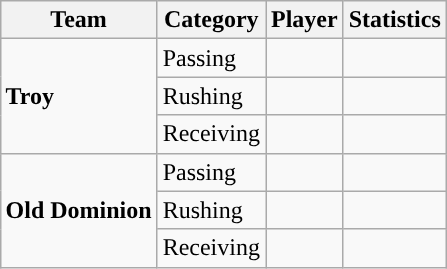<table class="wikitable" style="float: right;">
<tr>
<th>Team</th>
<th>Category</th>
<th>Player</th>
<th>Statistics</th>
</tr>
<tr>
<td rowspan=3><strong>Troy</strong></td>
<td>Passing</td>
<td></td>
<td></td>
</tr>
<tr>
<td>Rushing</td>
<td></td>
<td></td>
</tr>
<tr>
<td>Receiving</td>
<td></td>
<td></td>
</tr>
<tr>
<td rowspan=3><strong>Old Dominion</strong></td>
<td>Passing</td>
<td></td>
<td></td>
</tr>
<tr>
<td>Rushing</td>
<td></td>
<td></td>
</tr>
<tr>
<td>Receiving</td>
<td></td>
<td></td>
</tr>
</table>
